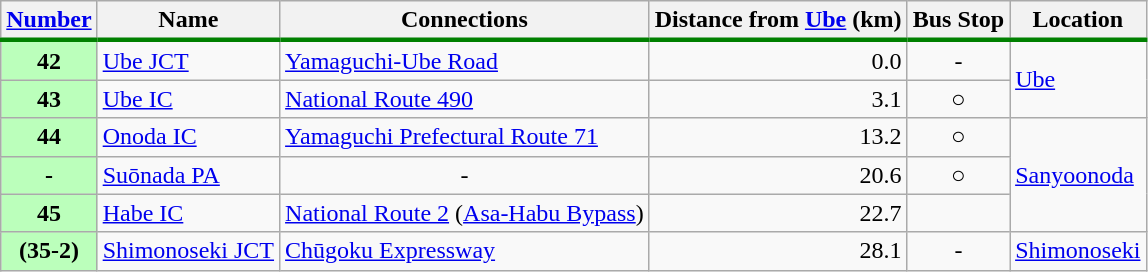<table class="wikitable">
<tr>
<th style="border-bottom:3px solid green;"><a href='#'>Number</a></th>
<th style="border-bottom:3px solid green;">Name</th>
<th style="border-bottom:3px solid green;">Connections</th>
<th style="border-bottom:3px solid green;">Distance from <a href='#'>Ube</a> (km)</th>
<th style="border-bottom:3px solid green;">Bus Stop</th>
<th style="border-bottom:3px solid green;">Location</th>
</tr>
<tr>
<th style="background-color:#BFB;">42</th>
<td><a href='#'>Ube JCT</a></td>
<td><a href='#'>Yamaguchi-Ube Road</a></td>
<td style="text-align:right;">0.0</td>
<td style="text-align:center;">-</td>
<td rowspan="2"><a href='#'>Ube</a></td>
</tr>
<tr>
<th style="background-color:#BFB;">43</th>
<td><a href='#'>Ube IC</a></td>
<td> <a href='#'>National Route 490</a></td>
<td style="text-align:right;">3.1</td>
<td style="text-align:center;">○</td>
</tr>
<tr>
<th style="background-color:#BFB;">44</th>
<td><a href='#'>Onoda IC</a></td>
<td><a href='#'>Yamaguchi Prefectural Route 71</a></td>
<td style="text-align:right;">13.2</td>
<td style="text-align:center;">○</td>
<td rowspan="3"><a href='#'>Sanyoonoda</a></td>
</tr>
<tr>
<th style="background-color:#BFB;">-</th>
<td><a href='#'>Suōnada PA</a></td>
<td style="text-align:center;">-</td>
<td style="text-align:right;">20.6</td>
<td style="text-align:center;">○</td>
</tr>
<tr>
<th style="background-color:#BFB;">45</th>
<td><a href='#'>Habe IC</a></td>
<td> <a href='#'>National Route 2</a> (<a href='#'>Asa-Habu Bypass</a>)</td>
<td style="text-align:right;">22.7</td>
<td></td>
</tr>
<tr>
<th style="background-color:#BFB;">(35-2)</th>
<td><a href='#'>Shimonoseki JCT</a></td>
<td> <a href='#'>Chūgoku Expressway</a></td>
<td style="text-align:right;">28.1</td>
<td style="text-align:center;">-</td>
<td><a href='#'>Shimonoseki</a></td>
</tr>
</table>
